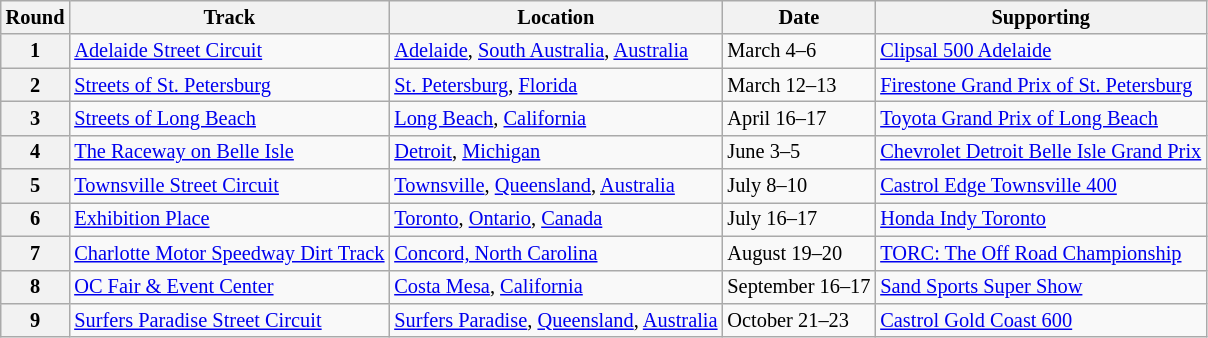<table class="wikitable" style="font-size: 85%;">
<tr>
<th>Round</th>
<th>Track</th>
<th>Location</th>
<th>Date</th>
<th>Supporting</th>
</tr>
<tr>
<th>1</th>
<td><a href='#'>Adelaide Street Circuit</a></td>
<td> <a href='#'>Adelaide</a>, <a href='#'>South Australia</a>, <a href='#'>Australia</a></td>
<td>March 4–6</td>
<td><a href='#'>Clipsal 500 Adelaide</a></td>
</tr>
<tr>
<th>2</th>
<td><a href='#'>Streets of St. Petersburg</a></td>
<td> <a href='#'>St. Petersburg</a>, <a href='#'>Florida</a></td>
<td>March 12–13</td>
<td><a href='#'>Firestone Grand Prix of St. Petersburg</a></td>
</tr>
<tr>
<th>3</th>
<td><a href='#'>Streets of Long Beach</a></td>
<td> <a href='#'>Long Beach</a>, <a href='#'>California</a></td>
<td>April 16–17</td>
<td><a href='#'>Toyota Grand Prix of Long Beach</a></td>
</tr>
<tr>
<th>4</th>
<td><a href='#'>The Raceway on Belle Isle</a></td>
<td> <a href='#'>Detroit</a>, <a href='#'>Michigan</a></td>
<td>June 3–5</td>
<td><a href='#'>Chevrolet Detroit Belle Isle Grand Prix</a></td>
</tr>
<tr>
<th>5</th>
<td><a href='#'>Townsville Street Circuit</a></td>
<td> <a href='#'>Townsville</a>, <a href='#'>Queensland</a>, <a href='#'>Australia</a></td>
<td>July 8–10</td>
<td><a href='#'>Castrol Edge Townsville 400</a></td>
</tr>
<tr>
<th>6</th>
<td><a href='#'>Exhibition Place</a></td>
<td> <a href='#'>Toronto</a>, <a href='#'>Ontario</a>, <a href='#'>Canada</a></td>
<td>July 16–17</td>
<td><a href='#'>Honda Indy Toronto</a></td>
</tr>
<tr>
<th>7</th>
<td><a href='#'>Charlotte Motor Speedway Dirt Track</a></td>
<td> <a href='#'>Concord, North Carolina</a></td>
<td>August 19–20</td>
<td><a href='#'>TORC: The Off Road Championship</a></td>
</tr>
<tr>
<th>8</th>
<td><a href='#'>OC Fair & Event Center</a></td>
<td> <a href='#'>Costa Mesa</a>, <a href='#'>California</a></td>
<td>September 16–17</td>
<td><a href='#'>Sand Sports Super Show</a></td>
</tr>
<tr>
<th>9</th>
<td><a href='#'>Surfers Paradise Street Circuit</a></td>
<td> <a href='#'>Surfers Paradise</a>, <a href='#'>Queensland</a>, <a href='#'>Australia</a></td>
<td>October 21–23</td>
<td><a href='#'>Castrol Gold Coast 600</a></td>
</tr>
</table>
